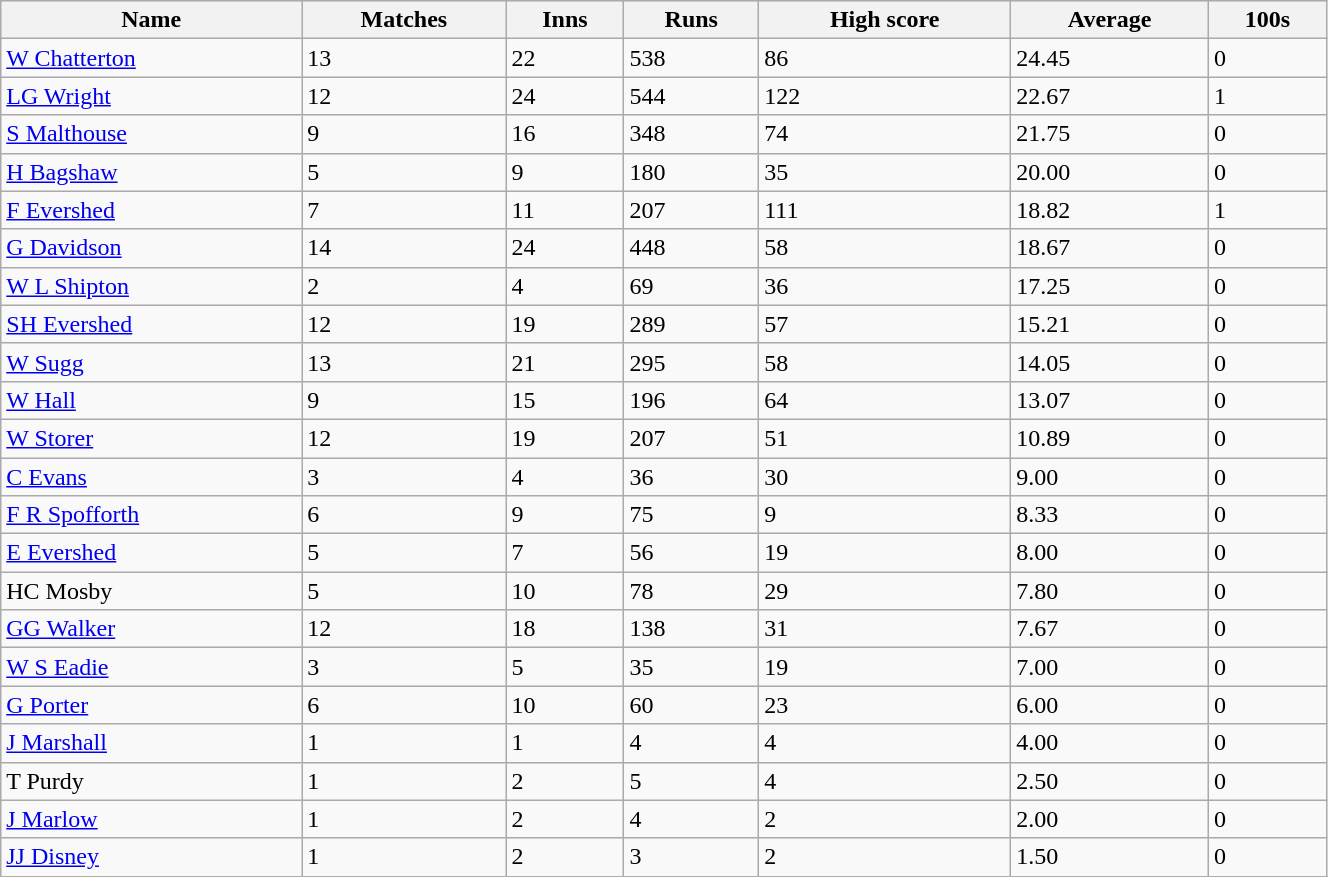<table class="wikitable sortable" width="70%">
<tr bgcolor="#efefef">
<th>Name</th>
<th>Matches</th>
<th>Inns</th>
<th>Runs</th>
<th>High score</th>
<th>Average</th>
<th>100s</th>
</tr>
<tr>
<td><a href='#'>W Chatterton</a></td>
<td>13</td>
<td>22</td>
<td>538</td>
<td>86</td>
<td>24.45</td>
<td>0</td>
</tr>
<tr>
<td><a href='#'>LG Wright</a></td>
<td>12</td>
<td>24</td>
<td>544</td>
<td>122</td>
<td>22.67</td>
<td>1</td>
</tr>
<tr>
<td><a href='#'>S Malthouse</a></td>
<td>9</td>
<td>16</td>
<td>348</td>
<td>74</td>
<td>21.75</td>
<td>0</td>
</tr>
<tr>
<td><a href='#'>H Bagshaw</a></td>
<td>5</td>
<td>9</td>
<td>180</td>
<td>35</td>
<td>20.00</td>
<td>0</td>
</tr>
<tr>
<td><a href='#'>F Evershed</a></td>
<td>7</td>
<td>11</td>
<td>207</td>
<td>111</td>
<td>18.82</td>
<td>1</td>
</tr>
<tr>
<td><a href='#'>G Davidson</a></td>
<td>14</td>
<td>24</td>
<td>448</td>
<td>58</td>
<td>18.67</td>
<td>0</td>
</tr>
<tr>
<td><a href='#'>W L Shipton</a></td>
<td>2</td>
<td>4</td>
<td>69</td>
<td>36</td>
<td>17.25</td>
<td>0</td>
</tr>
<tr>
<td><a href='#'>SH Evershed</a></td>
<td>12</td>
<td>19</td>
<td>289</td>
<td>57</td>
<td>15.21</td>
<td>0</td>
</tr>
<tr>
<td><a href='#'>W Sugg</a></td>
<td>13</td>
<td>21</td>
<td>295</td>
<td>58</td>
<td>14.05</td>
<td>0</td>
</tr>
<tr>
<td><a href='#'>W Hall</a></td>
<td>9</td>
<td>15</td>
<td>196</td>
<td>64</td>
<td>13.07</td>
<td>0</td>
</tr>
<tr>
<td><a href='#'>W Storer</a></td>
<td>12</td>
<td>19</td>
<td>207</td>
<td>51</td>
<td>10.89</td>
<td>0</td>
</tr>
<tr>
<td><a href='#'>C Evans</a></td>
<td>3</td>
<td>4</td>
<td>36</td>
<td>30</td>
<td>9.00</td>
<td>0</td>
</tr>
<tr>
<td><a href='#'>F R Spofforth</a></td>
<td>6</td>
<td>9</td>
<td>75</td>
<td>9</td>
<td>8.33</td>
<td>0</td>
</tr>
<tr>
<td><a href='#'>E Evershed</a></td>
<td>5</td>
<td>7</td>
<td>56</td>
<td>19</td>
<td>8.00</td>
<td>0</td>
</tr>
<tr>
<td>HC Mosby</td>
<td>5</td>
<td>10</td>
<td>78</td>
<td>29</td>
<td>7.80</td>
<td>0</td>
</tr>
<tr>
<td><a href='#'>GG Walker</a></td>
<td>12</td>
<td>18</td>
<td>138</td>
<td>31</td>
<td>7.67</td>
<td>0</td>
</tr>
<tr>
<td><a href='#'>W S Eadie</a></td>
<td>3</td>
<td>5</td>
<td>35</td>
<td>19</td>
<td>7.00</td>
<td>0</td>
</tr>
<tr>
<td><a href='#'>G Porter</a></td>
<td>6</td>
<td>10</td>
<td>60</td>
<td>23</td>
<td>6.00</td>
<td>0</td>
</tr>
<tr>
<td><a href='#'>J Marshall</a></td>
<td>1</td>
<td>1</td>
<td>4</td>
<td>4</td>
<td>4.00</td>
<td>0</td>
</tr>
<tr>
<td>T Purdy</td>
<td>1</td>
<td>2</td>
<td>5</td>
<td>4</td>
<td>2.50</td>
<td>0</td>
</tr>
<tr>
<td><a href='#'>J Marlow</a></td>
<td>1</td>
<td>2</td>
<td>4</td>
<td>2</td>
<td>2.00</td>
<td>0</td>
</tr>
<tr>
<td><a href='#'>JJ Disney</a></td>
<td>1</td>
<td>2</td>
<td>3</td>
<td>2</td>
<td>1.50</td>
<td>0</td>
</tr>
<tr>
</tr>
</table>
